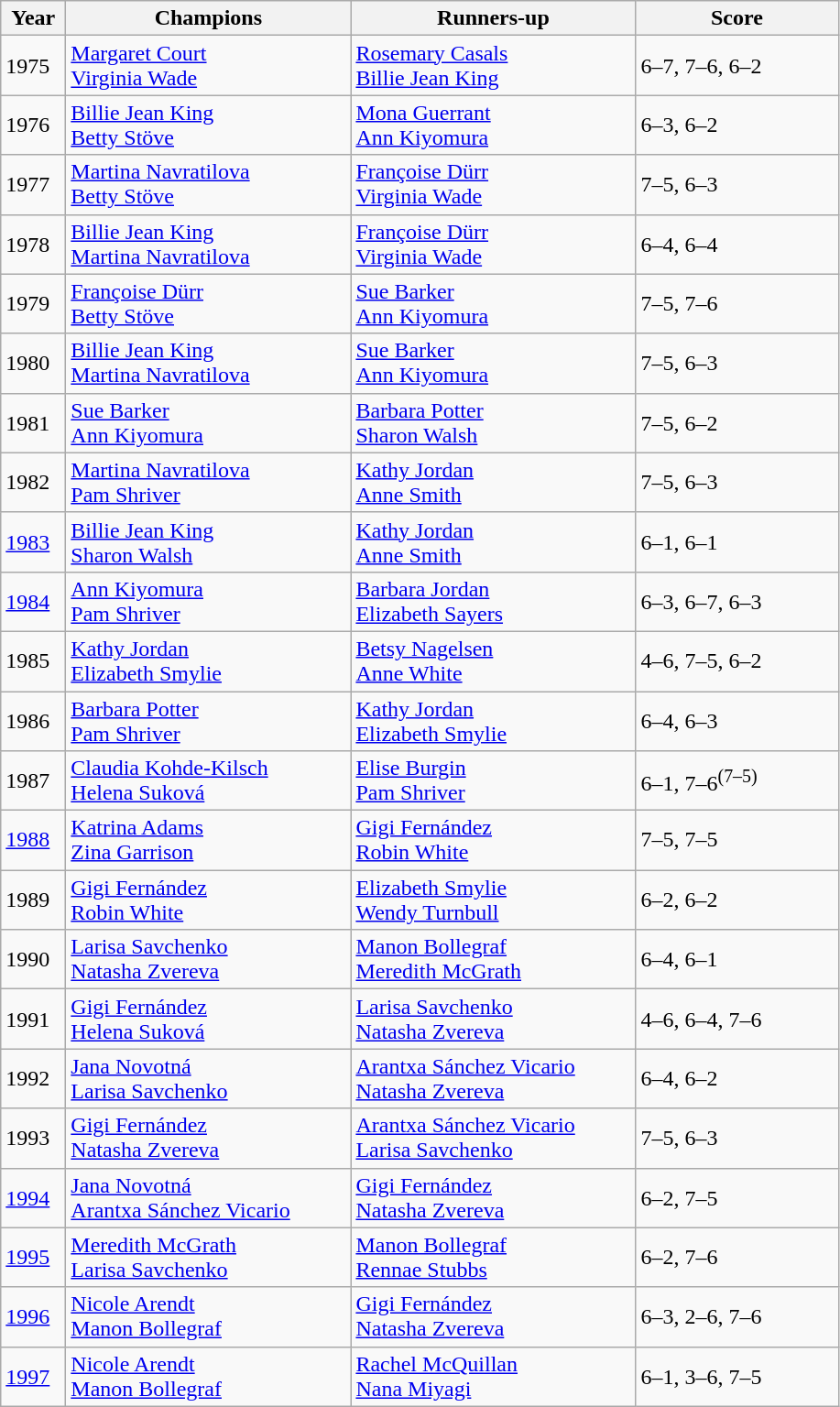<table class="wikitable">
<tr>
<th style="width:40px">Year</th>
<th style="width:200px">Champions</th>
<th style="width:200px">Runners-up</th>
<th style="width:140px" class="unsortable">Score</th>
</tr>
<tr>
<td>1975</td>
<td> <a href='#'>Margaret Court</a> <br>  <a href='#'>Virginia Wade</a></td>
<td> <a href='#'>Rosemary Casals</a> <br>  <a href='#'>Billie Jean King</a></td>
<td>6–7, 7–6, 6–2</td>
</tr>
<tr>
<td>1976</td>
<td> <a href='#'>Billie Jean King</a> <br>  <a href='#'>Betty Stöve</a></td>
<td> <a href='#'>Mona Guerrant</a> <br>  <a href='#'>Ann Kiyomura</a></td>
<td>6–3, 6–2</td>
</tr>
<tr>
<td>1977</td>
<td> <a href='#'>Martina Navratilova</a> <br>  <a href='#'>Betty Stöve</a></td>
<td> <a href='#'>Françoise Dürr</a> <br>  <a href='#'>Virginia Wade</a></td>
<td>7–5, 6–3</td>
</tr>
<tr>
<td>1978</td>
<td> <a href='#'>Billie Jean King</a> <br>  <a href='#'>Martina Navratilova</a></td>
<td> <a href='#'>Françoise Dürr</a> <br>  <a href='#'>Virginia Wade</a></td>
<td>6–4, 6–4</td>
</tr>
<tr>
<td>1979</td>
<td> <a href='#'>Françoise Dürr</a> <br>  <a href='#'>Betty Stöve</a></td>
<td> <a href='#'>Sue Barker</a> <br>  <a href='#'>Ann Kiyomura</a></td>
<td>7–5, 7–6</td>
</tr>
<tr>
<td>1980</td>
<td> <a href='#'>Billie Jean King</a> <br>  <a href='#'>Martina Navratilova</a></td>
<td> <a href='#'>Sue Barker</a> <br>  <a href='#'>Ann Kiyomura</a></td>
<td>7–5, 6–3</td>
</tr>
<tr>
<td>1981</td>
<td> <a href='#'>Sue Barker</a> <br>  <a href='#'>Ann Kiyomura</a></td>
<td> <a href='#'>Barbara Potter</a> <br>  <a href='#'>Sharon Walsh</a></td>
<td>7–5, 6–2</td>
</tr>
<tr>
<td>1982</td>
<td> <a href='#'>Martina Navratilova</a> <br>  <a href='#'>Pam Shriver</a></td>
<td> <a href='#'>Kathy Jordan</a> <br>  <a href='#'>Anne Smith</a></td>
<td>7–5, 6–3</td>
</tr>
<tr>
<td><a href='#'>1983</a></td>
<td> <a href='#'>Billie Jean King</a> <br>  <a href='#'>Sharon Walsh</a></td>
<td> <a href='#'>Kathy Jordan</a> <br>  <a href='#'>Anne Smith</a></td>
<td>6–1, 6–1</td>
</tr>
<tr>
<td><a href='#'>1984</a></td>
<td> <a href='#'>Ann Kiyomura</a> <br>  <a href='#'>Pam Shriver</a></td>
<td> <a href='#'>Barbara Jordan</a> <br>  <a href='#'>Elizabeth Sayers</a></td>
<td>6–3, 6–7, 6–3</td>
</tr>
<tr>
<td>1985</td>
<td> <a href='#'>Kathy Jordan</a> <br>  <a href='#'>Elizabeth Smylie</a></td>
<td> <a href='#'>Betsy Nagelsen</a> <br>  <a href='#'>Anne White</a></td>
<td>4–6, 7–5, 6–2</td>
</tr>
<tr>
<td>1986</td>
<td> <a href='#'>Barbara Potter</a> <br>  <a href='#'>Pam Shriver</a></td>
<td> <a href='#'>Kathy Jordan</a> <br>  <a href='#'>Elizabeth Smylie</a></td>
<td>6–4, 6–3</td>
</tr>
<tr>
<td>1987</td>
<td> <a href='#'>Claudia Kohde-Kilsch</a> <br>  <a href='#'>Helena Suková</a></td>
<td> <a href='#'>Elise Burgin</a> <br>  <a href='#'>Pam Shriver</a></td>
<td>6–1, 7–6<sup>(7–5)</sup></td>
</tr>
<tr>
<td><a href='#'>1988</a></td>
<td> <a href='#'>Katrina Adams</a> <br>  <a href='#'>Zina Garrison</a></td>
<td> <a href='#'>Gigi Fernández</a> <br>  <a href='#'>Robin White</a></td>
<td>7–5, 7–5</td>
</tr>
<tr>
<td>1989</td>
<td> <a href='#'>Gigi Fernández</a> <br>  <a href='#'>Robin White</a></td>
<td> <a href='#'>Elizabeth Smylie</a> <br>  <a href='#'>Wendy Turnbull</a></td>
<td>6–2, 6–2</td>
</tr>
<tr>
<td>1990</td>
<td> <a href='#'>Larisa Savchenko</a> <br>  <a href='#'>Natasha Zvereva</a></td>
<td> <a href='#'>Manon Bollegraf</a> <br>  <a href='#'>Meredith McGrath</a></td>
<td>6–4, 6–1</td>
</tr>
<tr>
<td>1991</td>
<td> <a href='#'>Gigi Fernández</a> <br>  <a href='#'>Helena Suková</a></td>
<td> <a href='#'>Larisa Savchenko</a> <br>  <a href='#'>Natasha Zvereva</a></td>
<td>4–6, 6–4, 7–6</td>
</tr>
<tr>
<td>1992</td>
<td> <a href='#'>Jana Novotná</a> <br>  <a href='#'>Larisa Savchenko</a></td>
<td> <a href='#'>Arantxa Sánchez Vicario</a> <br>  <a href='#'>Natasha Zvereva</a></td>
<td>6–4, 6–2</td>
</tr>
<tr>
<td>1993</td>
<td> <a href='#'>Gigi Fernández</a> <br>  <a href='#'>Natasha Zvereva</a></td>
<td> <a href='#'>Arantxa Sánchez Vicario</a> <br>  <a href='#'>Larisa Savchenko</a></td>
<td>7–5, 6–3</td>
</tr>
<tr>
<td><a href='#'>1994</a></td>
<td> <a href='#'>Jana Novotná</a> <br>  <a href='#'>Arantxa Sánchez Vicario</a></td>
<td> <a href='#'>Gigi Fernández</a> <br>  <a href='#'>Natasha Zvereva</a></td>
<td>6–2, 7–5</td>
</tr>
<tr>
<td><a href='#'>1995</a></td>
<td> <a href='#'>Meredith McGrath</a> <br>  <a href='#'>Larisa Savchenko</a></td>
<td> <a href='#'>Manon Bollegraf</a> <br>  <a href='#'>Rennae Stubbs</a></td>
<td>6–2, 7–6</td>
</tr>
<tr>
<td><a href='#'>1996</a></td>
<td> <a href='#'>Nicole Arendt</a> <br>  <a href='#'>Manon Bollegraf</a></td>
<td> <a href='#'>Gigi Fernández</a> <br>  <a href='#'>Natasha Zvereva</a></td>
<td>6–3, 2–6, 7–6</td>
</tr>
<tr>
<td><a href='#'>1997</a></td>
<td> <a href='#'>Nicole Arendt</a> <br>  <a href='#'>Manon Bollegraf</a></td>
<td> <a href='#'>Rachel McQuillan</a> <br>  <a href='#'>Nana Miyagi</a></td>
<td>6–1, 3–6, 7–5</td>
</tr>
</table>
